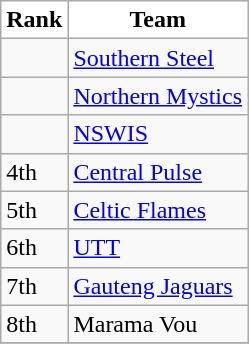<table class="wikitable collapsible">
<tr>
<th style="background:white;">Rank</th>
<th style="background:white;">Team</th>
</tr>
<tr>
<td></td>
<td> <a href='#'>Southern Steel</a></td>
</tr>
<tr>
<td></td>
<td> <a href='#'>Northern Mystics</a></td>
</tr>
<tr>
<td></td>
<td> <a href='#'>NSWIS</a></td>
</tr>
<tr>
<td>4th</td>
<td> <a href='#'>Central Pulse</a></td>
</tr>
<tr>
<td>5th</td>
<td> <a href='#'>Celtic Flames</a></td>
</tr>
<tr>
<td>6th</td>
<td> <a href='#'>UTT</a></td>
</tr>
<tr>
<td>7th</td>
<td> <a href='#'>Gauteng Jaguars</a></td>
</tr>
<tr>
<td>8th</td>
<td> Marama Vou</td>
</tr>
<tr>
</tr>
</table>
